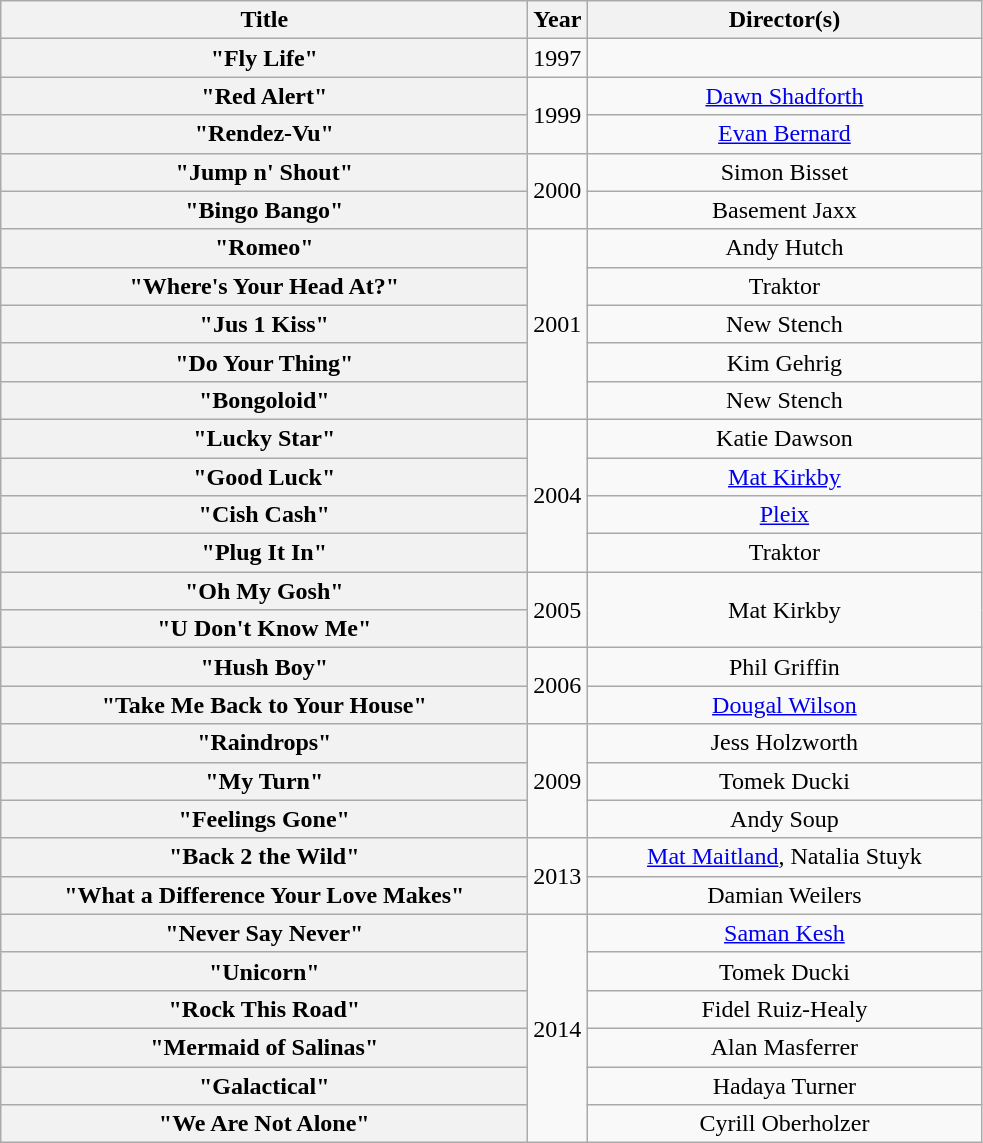<table class="wikitable plainrowheaders" style="text-align:center;">
<tr>
<th scope="col" style="width:21.5em;">Title</th>
<th scope="col">Year</th>
<th scope="col" style="width:16em;">Director(s)</th>
</tr>
<tr>
<th scope="row">"Fly Life"</th>
<td>1997</td>
<td></td>
</tr>
<tr>
<th scope="row">"Red Alert" </th>
<td rowspan="2">1999</td>
<td><a href='#'>Dawn Shadforth</a></td>
</tr>
<tr>
<th scope="row">"Rendez-Vu"</th>
<td><a href='#'>Evan Bernard</a></td>
</tr>
<tr>
<th scope="row">"Jump n' Shout"</th>
<td rowspan="2">2000</td>
<td>Simon Bisset</td>
</tr>
<tr>
<th scope="row">"Bingo Bango"</th>
<td>Basement Jaxx</td>
</tr>
<tr>
<th scope="row">"Romeo"</th>
<td rowspan="5">2001</td>
<td>Andy Hutch</td>
</tr>
<tr>
<th scope="row">"Where's Your Head At?"</th>
<td>Traktor</td>
</tr>
<tr>
<th scope="row">"Jus 1 Kiss"</th>
<td>New Stench</td>
</tr>
<tr>
<th scope="row">"Do Your Thing"</th>
<td>Kim Gehrig</td>
</tr>
<tr>
<th scope="row">"Bongoloid"</th>
<td>New Stench</td>
</tr>
<tr>
<th scope="row">"Lucky Star"</th>
<td rowspan="4">2004</td>
<td>Katie Dawson</td>
</tr>
<tr>
<th scope="row">"Good Luck"</th>
<td><a href='#'>Mat Kirkby</a></td>
</tr>
<tr>
<th scope="row">"Cish Cash"</th>
<td><a href='#'>Pleix</a></td>
</tr>
<tr>
<th scope="row">"Plug It In"</th>
<td>Traktor</td>
</tr>
<tr>
<th scope="row">"Oh My Gosh"</th>
<td rowspan="2">2005</td>
<td rowspan="2">Mat Kirkby</td>
</tr>
<tr>
<th scope="row">"U Don't Know Me"</th>
</tr>
<tr>
<th scope="row">"Hush Boy"</th>
<td rowspan="2">2006</td>
<td>Phil Griffin</td>
</tr>
<tr>
<th scope="row">"Take Me Back to Your House"</th>
<td><a href='#'>Dougal Wilson</a></td>
</tr>
<tr>
<th scope="row">"Raindrops"</th>
<td rowspan="3">2009</td>
<td>Jess Holzworth</td>
</tr>
<tr>
<th scope="row">"My Turn"</th>
<td>Tomek Ducki</td>
</tr>
<tr>
<th scope="row">"Feelings Gone"</th>
<td>Andy Soup</td>
</tr>
<tr>
<th scope="row">"Back 2 the Wild"</th>
<td rowspan="2">2013</td>
<td><a href='#'>Mat Maitland</a>, Natalia Stuyk</td>
</tr>
<tr>
<th scope="row">"What a Difference Your Love Makes"</th>
<td>Damian Weilers</td>
</tr>
<tr>
<th scope="row">"Never Say Never"</th>
<td rowspan="6">2014</td>
<td><a href='#'>Saman Kesh</a></td>
</tr>
<tr>
<th scope="row">"Unicorn"</th>
<td>Tomek Ducki</td>
</tr>
<tr>
<th scope="row">"Rock This Road"</th>
<td>Fidel Ruiz-Healy</td>
</tr>
<tr>
<th scope="row">"Mermaid of Salinas"</th>
<td>Alan Masferrer</td>
</tr>
<tr>
<th scope="row">"Galactical"</th>
<td>Hadaya Turner</td>
</tr>
<tr>
<th scope="row">"We Are Not Alone"</th>
<td>Cyrill Oberholzer</td>
</tr>
</table>
